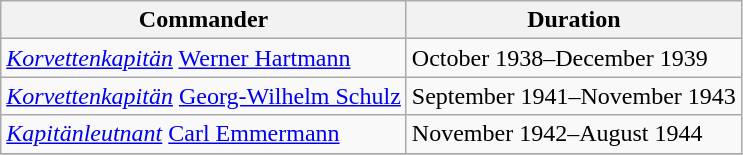<table class="wikitable">
<tr>
<th>Commander</th>
<th>Duration</th>
</tr>
<tr>
<td><em><a href='#'>Korvettenkapitän</a></em> <a href='#'>Werner Hartmann</a></td>
<td>October 1938–December 1939</td>
</tr>
<tr>
<td><em><a href='#'>Korvettenkapitän</a></em> <a href='#'>Georg-Wilhelm Schulz</a></td>
<td>September 1941–November 1943</td>
</tr>
<tr>
<td><em><a href='#'>Kapitänleutnant</a></em> <a href='#'>Carl Emmermann</a></td>
<td>November 1942–August 1944</td>
</tr>
<tr>
</tr>
</table>
